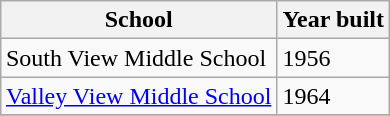<table class="wikitable" style="margin: 1em auto 1em auto">
<tr>
<th>School</th>
<th>Year built</th>
</tr>
<tr>
<td>South View Middle School</td>
<td>1956</td>
</tr>
<tr>
<td><a href='#'>Valley View Middle School</a></td>
<td>1964</td>
</tr>
<tr>
</tr>
</table>
